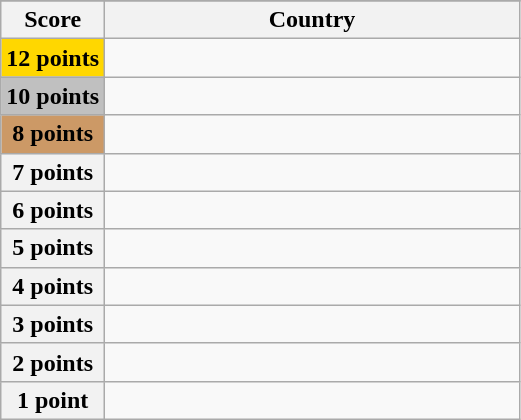<table class="wikitable">
<tr>
</tr>
<tr>
<th scope="col" width="20%">Score</th>
<th scope="col">Country</th>
</tr>
<tr>
<th scope="row" style="background:gold">12 points</th>
<td></td>
</tr>
<tr>
<th scope="row" style="background:silver">10 points</th>
<td></td>
</tr>
<tr>
<th scope="row" style="background:#CC9966">8 points</th>
<td></td>
</tr>
<tr>
<th scope="row">7 points</th>
<td></td>
</tr>
<tr>
<th scope="row">6 points</th>
<td></td>
</tr>
<tr>
<th scope="row">5 points</th>
<td></td>
</tr>
<tr>
<th scope="row">4 points</th>
<td></td>
</tr>
<tr>
<th scope="row">3 points</th>
<td></td>
</tr>
<tr>
<th scope="row">2 points</th>
<td></td>
</tr>
<tr>
<th scope="row">1 point</th>
<td></td>
</tr>
</table>
